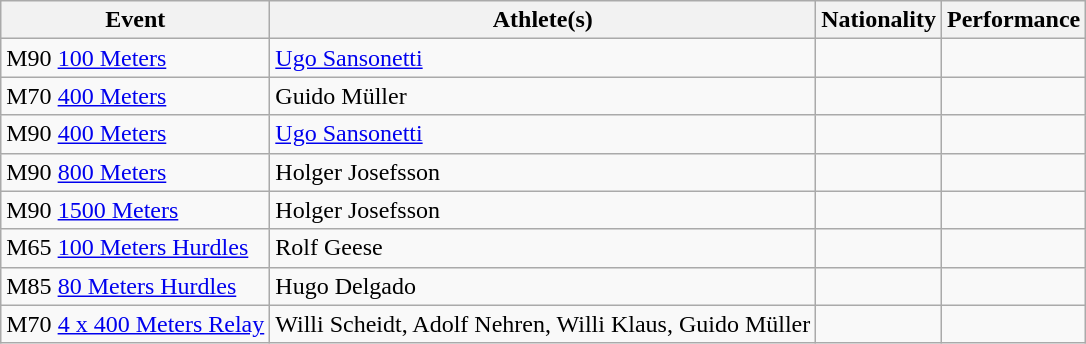<table class="wikitable">
<tr>
<th>Event</th>
<th>Athlete(s)</th>
<th>Nationality</th>
<th>Performance</th>
</tr>
<tr>
<td>M90 <a href='#'>100 Meters</a></td>
<td><a href='#'>Ugo Sansonetti</a></td>
<td></td>
<td></td>
</tr>
<tr>
<td>M70 <a href='#'>400 Meters</a></td>
<td>Guido Müller</td>
<td></td>
<td></td>
</tr>
<tr>
<td>M90 <a href='#'>400 Meters</a></td>
<td><a href='#'>Ugo Sansonetti</a></td>
<td></td>
<td></td>
</tr>
<tr>
<td>M90 <a href='#'>800 Meters</a></td>
<td>Holger Josefsson</td>
<td></td>
<td></td>
</tr>
<tr>
<td>M90 <a href='#'>1500 Meters</a></td>
<td>Holger Josefsson</td>
<td></td>
<td></td>
</tr>
<tr>
<td>M65 <a href='#'>100 Meters Hurdles</a></td>
<td>Rolf Geese</td>
<td></td>
<td></td>
</tr>
<tr>
<td>M85 <a href='#'>80 Meters Hurdles</a></td>
<td>Hugo Delgado</td>
<td></td>
<td></td>
</tr>
<tr>
<td>M70 <a href='#'>4 x 400 Meters Relay</a></td>
<td>Willi Scheidt, Adolf Nehren, Willi Klaus, Guido Müller</td>
<td></td>
<td></td>
</tr>
</table>
